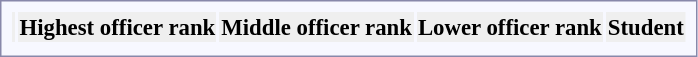<table style="border:1px solid #8888aa; background-color:#f7f8ff; padding:5px; font-size:95%; margin: 0px 12px 12px 0px;">
<tr style="background:#efefef;">
<th colspan=3></th>
<th colspan=6>Highest officer rank</th>
<th colspan=8>Middle officer rank</th>
<th colspan=8>Lower officer rank</th>
<th colspan=12>Student</th>
</tr>
<tr style="text-align:center;">
</tr>
</table>
